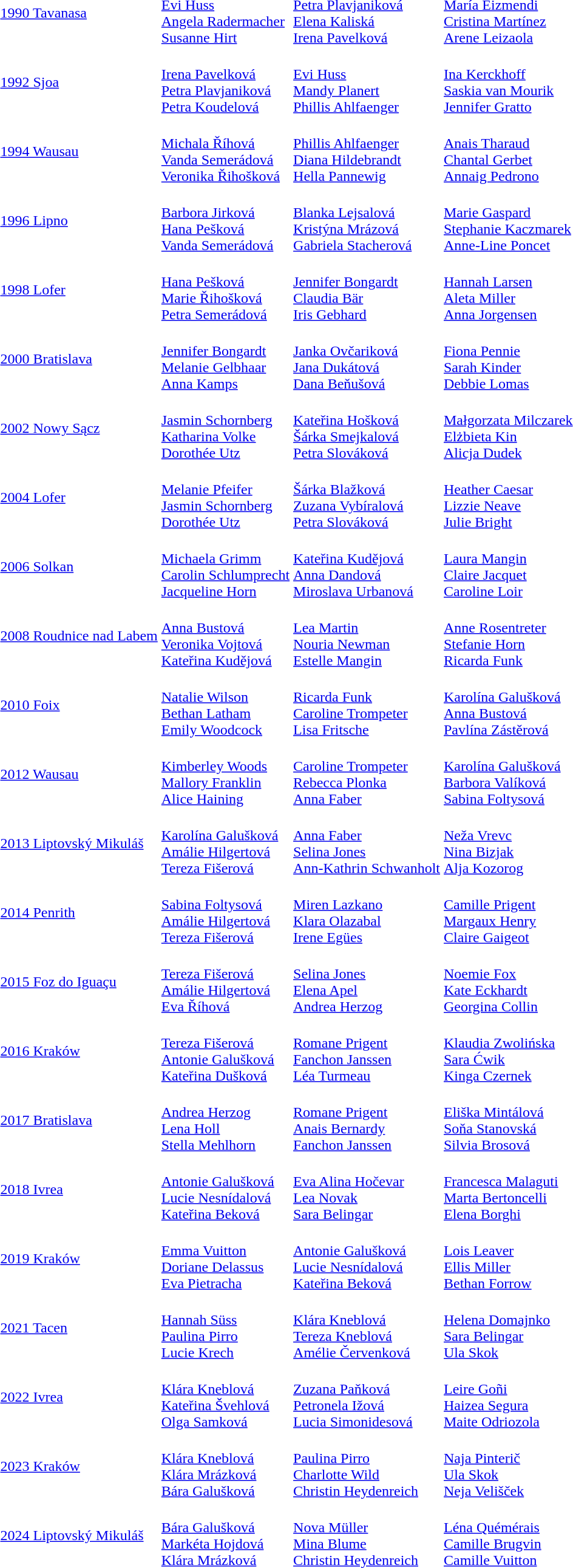<table>
<tr>
<td><a href='#'>1990 Tavanasa</a></td>
<td><br><a href='#'>Evi Huss</a><br><a href='#'>Angela Radermacher</a><br><a href='#'>Susanne Hirt</a></td>
<td><br><a href='#'>Petra Plavjaniková</a><br><a href='#'>Elena Kaliská</a><br><a href='#'>Irena Pavelková</a></td>
<td><br><a href='#'>María Eizmendi</a><br><a href='#'>Cristina Martínez</a><br><a href='#'>Arene Leizaola</a></td>
</tr>
<tr>
<td><a href='#'>1992 Sjoa</a></td>
<td><br><a href='#'>Irena Pavelková</a><br><a href='#'>Petra Plavjaniková</a><br><a href='#'>Petra Koudelová</a></td>
<td><br><a href='#'>Evi Huss</a><br><a href='#'>Mandy Planert</a><br><a href='#'>Phillis Ahlfaenger</a></td>
<td><br><a href='#'>Ina Kerckhoff</a><br><a href='#'>Saskia van Mourik</a><br><a href='#'>Jennifer Gratto</a></td>
</tr>
<tr>
<td><a href='#'>1994 Wausau</a></td>
<td><br><a href='#'>Michala Říhová</a><br><a href='#'>Vanda Semerádová</a><br><a href='#'>Veronika Řihošková</a></td>
<td><br><a href='#'>Phillis Ahlfaenger</a><br><a href='#'>Diana Hildebrandt</a><br><a href='#'>Hella Pannewig</a></td>
<td><br><a href='#'>Anais Tharaud</a><br><a href='#'>Chantal Gerbet</a><br><a href='#'>Annaig Pedrono</a></td>
</tr>
<tr>
<td><a href='#'>1996 Lipno</a></td>
<td><br><a href='#'>Barbora Jirková</a><br><a href='#'>Hana Pešková</a><br><a href='#'>Vanda Semerádová</a></td>
<td><br><a href='#'>Blanka Lejsalová</a><br><a href='#'>Kristýna Mrázová</a><br><a href='#'>Gabriela Stacherová</a></td>
<td><br><a href='#'>Marie Gaspard</a><br><a href='#'>Stephanie Kaczmarek</a><br><a href='#'>Anne-Line Poncet</a></td>
</tr>
<tr>
<td><a href='#'>1998 Lofer</a></td>
<td><br><a href='#'>Hana Pešková</a><br><a href='#'>Marie Řihošková</a><br><a href='#'>Petra Semerádová</a></td>
<td><br><a href='#'>Jennifer Bongardt</a><br><a href='#'>Claudia Bär</a><br><a href='#'>Iris Gebhard</a></td>
<td><br><a href='#'>Hannah Larsen</a><br><a href='#'>Aleta Miller</a><br><a href='#'>Anna Jorgensen</a></td>
</tr>
<tr>
<td><a href='#'>2000 Bratislava</a></td>
<td><br><a href='#'>Jennifer Bongardt</a><br><a href='#'>Melanie Gelbhaar</a><br><a href='#'>Anna Kamps</a></td>
<td><br><a href='#'>Janka Ovčariková</a><br><a href='#'>Jana Dukátová</a><br><a href='#'>Dana Beňušová</a></td>
<td><br><a href='#'>Fiona Pennie</a><br><a href='#'>Sarah Kinder</a><br><a href='#'>Debbie Lomas</a></td>
</tr>
<tr>
<td><a href='#'>2002 Nowy Sącz</a></td>
<td><br><a href='#'>Jasmin Schornberg</a><br><a href='#'>Katharina Volke</a><br><a href='#'>Dorothée Utz</a></td>
<td><br><a href='#'>Kateřina Hošková</a><br><a href='#'>Šárka Smejkalová</a><br><a href='#'>Petra Slováková</a></td>
<td><br><a href='#'>Małgorzata Milczarek</a><br><a href='#'>Elżbieta Kin</a><br><a href='#'>Alicja Dudek</a></td>
</tr>
<tr>
<td><a href='#'>2004 Lofer</a></td>
<td><br><a href='#'>Melanie Pfeifer</a><br><a href='#'>Jasmin Schornberg</a><br><a href='#'>Dorothée Utz</a></td>
<td><br><a href='#'>Šárka Blažková</a><br><a href='#'>Zuzana Vybíralová</a><br><a href='#'>Petra Slováková</a></td>
<td><br><a href='#'>Heather Caesar</a><br><a href='#'>Lizzie Neave</a><br><a href='#'>Julie Bright</a></td>
</tr>
<tr>
<td><a href='#'>2006 Solkan</a></td>
<td><br><a href='#'>Michaela Grimm</a><br><a href='#'>Carolin Schlumprecht</a><br><a href='#'>Jacqueline Horn</a></td>
<td><br><a href='#'>Kateřina Kudějová</a><br><a href='#'>Anna Dandová</a><br><a href='#'>Miroslava Urbanová</a></td>
<td><br><a href='#'>Laura Mangin</a><br><a href='#'>Claire Jacquet</a><br><a href='#'>Caroline Loir</a></td>
</tr>
<tr>
<td><a href='#'>2008 Roudnice nad Labem</a></td>
<td><br><a href='#'>Anna Bustová</a><br><a href='#'>Veronika Vojtová</a><br><a href='#'>Kateřina Kudějová</a></td>
<td><br><a href='#'>Lea Martin</a><br><a href='#'>Nouria Newman</a><br><a href='#'>Estelle Mangin</a></td>
<td><br><a href='#'>Anne Rosentreter</a><br><a href='#'>Stefanie Horn</a><br><a href='#'>Ricarda Funk</a></td>
</tr>
<tr>
<td><a href='#'>2010 Foix</a></td>
<td><br><a href='#'>Natalie Wilson</a><br><a href='#'>Bethan Latham</a><br><a href='#'>Emily Woodcock</a></td>
<td><br><a href='#'>Ricarda Funk</a><br><a href='#'>Caroline Trompeter</a><br><a href='#'>Lisa Fritsche</a></td>
<td><br><a href='#'>Karolína Galušková</a><br><a href='#'>Anna Bustová</a><br><a href='#'>Pavlína Zástěrová</a></td>
</tr>
<tr>
<td><a href='#'>2012 Wausau</a></td>
<td><br><a href='#'>Kimberley Woods</a><br><a href='#'>Mallory Franklin</a><br><a href='#'>Alice Haining</a></td>
<td><br><a href='#'>Caroline Trompeter</a><br><a href='#'>Rebecca Plonka</a><br><a href='#'>Anna Faber</a></td>
<td><br><a href='#'>Karolína Galušková</a><br><a href='#'>Barbora Valíková</a><br><a href='#'>Sabina Foltysová</a></td>
</tr>
<tr>
<td><a href='#'>2013 Liptovský Mikuláš</a></td>
<td><br><a href='#'>Karolína Galušková</a><br><a href='#'>Amálie Hilgertová</a><br><a href='#'>Tereza Fišerová</a></td>
<td><br><a href='#'>Anna Faber</a><br><a href='#'>Selina Jones</a><br><a href='#'>Ann-Kathrin Schwanholt</a></td>
<td><br><a href='#'>Neža Vrevc</a><br><a href='#'>Nina Bizjak</a><br><a href='#'>Alja Kozorog</a></td>
</tr>
<tr>
<td><a href='#'>2014 Penrith</a></td>
<td><br><a href='#'>Sabina Foltysová</a><br><a href='#'>Amálie Hilgertová</a><br><a href='#'>Tereza Fišerová</a></td>
<td><br><a href='#'>Miren Lazkano</a><br><a href='#'>Klara Olazabal</a><br><a href='#'>Irene Egües</a></td>
<td><br><a href='#'>Camille Prigent</a><br><a href='#'>Margaux Henry</a><br><a href='#'>Claire Gaigeot</a></td>
</tr>
<tr>
<td><a href='#'>2015 Foz do Iguaçu</a></td>
<td><br><a href='#'>Tereza Fišerová</a><br><a href='#'>Amálie Hilgertová</a><br><a href='#'>Eva Říhová</a></td>
<td><br><a href='#'>Selina Jones</a><br><a href='#'>Elena Apel</a><br><a href='#'>Andrea Herzog</a></td>
<td><br><a href='#'>Noemie Fox</a><br><a href='#'>Kate Eckhardt</a><br><a href='#'>Georgina Collin</a></td>
</tr>
<tr>
<td><a href='#'>2016 Kraków</a></td>
<td><br><a href='#'>Tereza Fišerová</a><br><a href='#'>Antonie Galušková</a><br><a href='#'>Kateřina Dušková</a></td>
<td><br><a href='#'>Romane Prigent</a><br><a href='#'>Fanchon Janssen</a><br><a href='#'>Léa Turmeau</a></td>
<td><br><a href='#'>Klaudia Zwolińska</a><br><a href='#'>Sara Ćwik</a><br><a href='#'>Kinga Czernek</a></td>
</tr>
<tr>
<td><a href='#'>2017 Bratislava</a></td>
<td><br><a href='#'>Andrea Herzog</a><br><a href='#'>Lena Holl</a><br><a href='#'>Stella Mehlhorn</a></td>
<td><br><a href='#'>Romane Prigent</a><br><a href='#'>Anais Bernardy</a><br><a href='#'>Fanchon Janssen</a></td>
<td><br><a href='#'>Eliška Mintálová</a><br><a href='#'>Soňa Stanovská</a><br><a href='#'>Silvia Brosová</a></td>
</tr>
<tr>
<td><a href='#'>2018 Ivrea</a></td>
<td><br><a href='#'>Antonie Galušková</a><br><a href='#'>Lucie Nesnídalová</a><br><a href='#'>Kateřina Beková</a></td>
<td><br><a href='#'>Eva Alina Hočevar</a><br><a href='#'>Lea Novak</a><br><a href='#'>Sara Belingar</a></td>
<td><br><a href='#'>Francesca Malaguti</a><br><a href='#'>Marta Bertoncelli</a><br><a href='#'>Elena Borghi</a></td>
</tr>
<tr>
<td><a href='#'>2019 Kraków</a></td>
<td><br><a href='#'>Emma Vuitton</a><br><a href='#'>Doriane Delassus</a><br><a href='#'>Eva Pietracha</a></td>
<td><br><a href='#'>Antonie Galušková</a><br><a href='#'>Lucie Nesnídalová</a><br><a href='#'>Kateřina Beková</a></td>
<td><br><a href='#'>Lois Leaver</a><br><a href='#'>Ellis Miller</a><br><a href='#'>Bethan Forrow</a></td>
</tr>
<tr>
<td><a href='#'>2021 Tacen</a></td>
<td><br><a href='#'>Hannah Süss</a><br><a href='#'>Paulina Pirro</a><br><a href='#'>Lucie Krech</a></td>
<td><br><a href='#'>Klára Kneblová</a><br><a href='#'>Tereza Kneblová</a><br><a href='#'>Amélie Červenková</a></td>
<td><br><a href='#'>Helena Domajnko</a><br><a href='#'>Sara Belingar</a><br><a href='#'>Ula Skok</a></td>
</tr>
<tr>
<td><a href='#'>2022 Ivrea</a></td>
<td><br><a href='#'>Klára Kneblová</a><br><a href='#'>Kateřina Švehlová</a><br><a href='#'>Olga Samková</a></td>
<td><br><a href='#'>Zuzana Paňková</a><br><a href='#'>Petronela Ižová</a><br><a href='#'>Lucia Simonidesová</a></td>
<td><br><a href='#'>Leire Goñi</a><br><a href='#'>Haizea Segura</a><br><a href='#'>Maite Odriozola</a></td>
</tr>
<tr>
<td><a href='#'>2023 Kraków</a></td>
<td><br><a href='#'>Klára Kneblová</a><br><a href='#'>Klára Mrázková</a><br><a href='#'>Bára Galušková</a></td>
<td><br><a href='#'>Paulina Pirro</a><br><a href='#'>Charlotte Wild</a><br><a href='#'>Christin Heydenreich</a></td>
<td><br><a href='#'>Naja Pinterič</a><br><a href='#'>Ula Skok</a><br><a href='#'>Neja Velišček</a></td>
</tr>
<tr>
<td><a href='#'>2024 Liptovský Mikuláš</a></td>
<td><br><a href='#'>Bára Galušková</a><br><a href='#'>Markéta Hojdová</a><br><a href='#'>Klára Mrázková</a></td>
<td><br><a href='#'>Nova Müller</a><br><a href='#'>Mina Blume</a><br><a href='#'>Christin Heydenreich</a></td>
<td><br><a href='#'>Léna Quémérais</a><br><a href='#'>Camille Brugvin</a><br><a href='#'>Camille Vuitton</a></td>
</tr>
</table>
